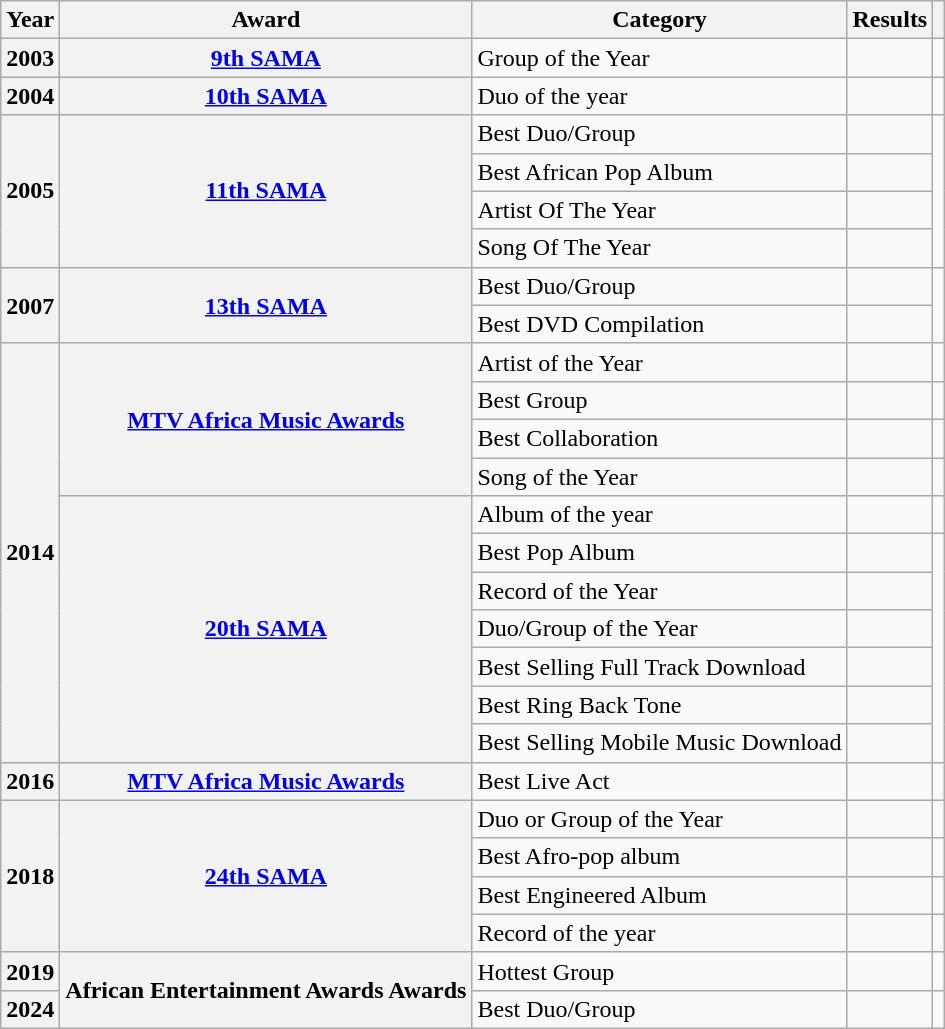<table class="wikitable sortable">
<tr>
<th>Year</th>
<th>Award</th>
<th>Category</th>
<th>Results</th>
<th></th>
</tr>
<tr>
<th>2003</th>
<th><a href='#'>9th SAMA</a></th>
<td>Group of the Year</td>
<td></td>
<td></td>
</tr>
<tr>
<th>2004</th>
<th><a href='#'>10th SAMA</a></th>
<td>Duo of the year</td>
<td></td>
<td></td>
</tr>
<tr>
<th rowspan="4">2005</th>
<th rowspan="4"><a href='#'>11th SAMA</a></th>
<td>Best Duo/Group</td>
<td></td>
<td rowspan="4"></td>
</tr>
<tr>
<td>Best African Pop Album</td>
<td></td>
</tr>
<tr>
<td>Artist Of The Year</td>
<td></td>
</tr>
<tr>
<td>Song Of The Year</td>
<td></td>
</tr>
<tr>
<th rowspan="2">2007</th>
<th rowspan="2"><a href='#'>13th SAMA</a></th>
<td>Best Duo/Group</td>
<td></td>
<td rowspan="2"></td>
</tr>
<tr>
<td>Best DVD Compilation</td>
<td></td>
</tr>
<tr>
<th rowspan="11">2014</th>
<th rowspan="4"><a href='#'>MTV Africa Music Awards</a></th>
<td>Artist of the Year</td>
<td></td>
<td></td>
</tr>
<tr>
<td>Best Group</td>
<td></td>
<td></td>
</tr>
<tr>
<td>Best Collaboration</td>
<td></td>
<td></td>
</tr>
<tr>
<td>Song of the Year</td>
<td></td>
<td></td>
</tr>
<tr>
<th rowspan="7"><a href='#'>20th SAMA</a></th>
<td>Album of the year</td>
<td></td>
<td></td>
</tr>
<tr>
<td>Best Pop Album</td>
<td></td>
<td rowspan="6"></td>
</tr>
<tr>
<td>Record of the Year</td>
<td></td>
</tr>
<tr>
<td>Duo/Group of the Year</td>
<td></td>
</tr>
<tr>
<td>Best Selling Full Track Download</td>
<td></td>
</tr>
<tr>
<td>Best Ring Back Tone</td>
<td></td>
</tr>
<tr>
<td>Best Selling Mobile Music Download</td>
<td></td>
</tr>
<tr>
<th>2016</th>
<th><a href='#'>MTV Africa Music Awards</a></th>
<td>Best Live Act</td>
<td></td>
<td></td>
</tr>
<tr>
<th rowspan="4">2018</th>
<th rowspan="4"><a href='#'>24th SAMA</a></th>
<td>Duo or Group of the Year</td>
<td></td>
<td></td>
</tr>
<tr>
<td>Best Afro-pop album</td>
<td></td>
<td></td>
</tr>
<tr>
<td>Best Engineered Album</td>
<td></td>
<td></td>
</tr>
<tr>
<td>Record of the year</td>
<td></td>
<td></td>
</tr>
<tr>
<th>2019</th>
<th rowspan=2>African Entertainment Awards Awards</th>
<td>Hottest Group</td>
<td></td>
<td></td>
</tr>
<tr>
<th>2024</th>
<td>Best Duo/Group</td>
<td></td>
<td></td>
</tr>
</table>
